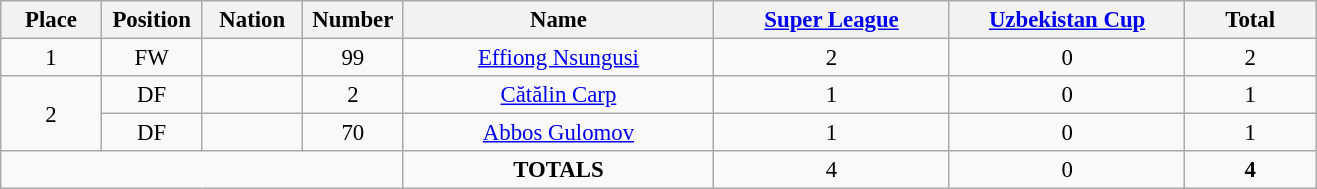<table class="wikitable" style="font-size: 95%; text-align: center;">
<tr>
<th width=60>Place</th>
<th width=60>Position</th>
<th width=60>Nation</th>
<th width=60>Number</th>
<th width=200>Name</th>
<th width=150><a href='#'>Super League</a></th>
<th width=150><a href='#'>Uzbekistan Cup</a></th>
<th width=80><strong>Total</strong></th>
</tr>
<tr>
<td>1</td>
<td>FW</td>
<td></td>
<td>99</td>
<td><a href='#'>Effiong Nsungusi</a></td>
<td>2</td>
<td>0</td>
<td>2</td>
</tr>
<tr>
<td rowspan="2">2</td>
<td>DF</td>
<td></td>
<td>2</td>
<td><a href='#'>Cătălin Carp</a></td>
<td>1</td>
<td>0</td>
<td>1</td>
</tr>
<tr>
<td>DF</td>
<td></td>
<td>70</td>
<td><a href='#'>Abbos Gulomov</a></td>
<td>1</td>
<td>0</td>
<td>1</td>
</tr>
<tr>
<td colspan="4"></td>
<td><strong>TOTALS</strong></td>
<td>4</td>
<td>0</td>
<td><strong>4</strong></td>
</tr>
</table>
